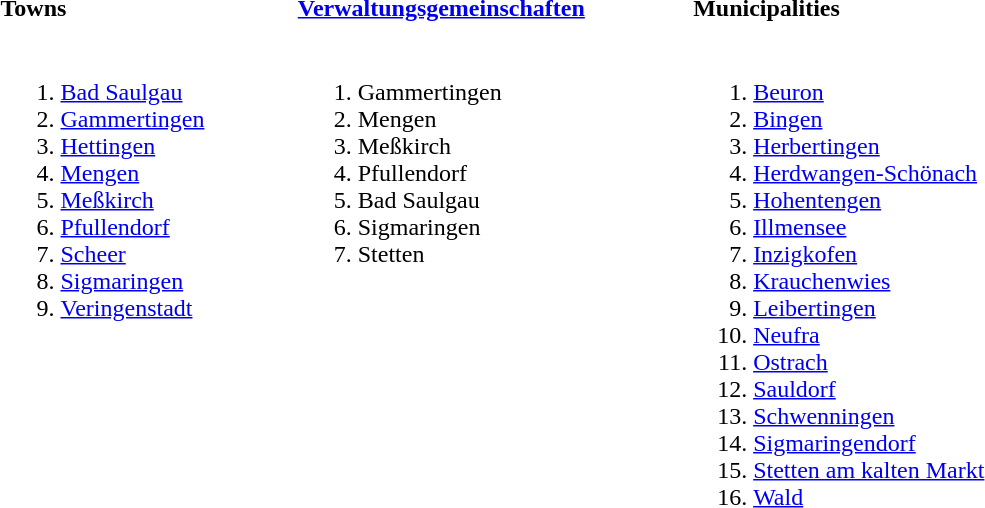<table>
<tr>
<th width=30% align=left>Towns</th>
<th width=40% align=left><a href='#'>Verwaltungsgemeinschaften</a></th>
<th width=30% align=left>Municipalities</th>
</tr>
<tr valign=top>
<td><br><ol><li><a href='#'>Bad Saulgau</a></li><li><a href='#'>Gammertingen</a></li><li><a href='#'>Hettingen</a></li><li><a href='#'>Mengen</a></li><li><a href='#'>Meßkirch</a></li><li><a href='#'>Pfullendorf</a></li><li><a href='#'>Scheer</a></li><li><a href='#'>Sigmaringen</a></li><li><a href='#'>Veringenstadt</a></li></ol></td>
<td><br><ol><li>Gammertingen</li><li>Mengen</li><li>Meßkirch</li><li>Pfullendorf</li><li>Bad Saulgau</li><li>Sigmaringen</li><li>Stetten</li></ol></td>
<td><br><ol><li><a href='#'>Beuron</a></li><li><a href='#'>Bingen</a></li><li><a href='#'>Herbertingen</a></li><li><a href='#'>Herdwangen-Schönach</a></li><li><a href='#'>Hohentengen</a></li><li><a href='#'>Illmensee</a></li><li><a href='#'>Inzigkofen</a></li><li><a href='#'>Krauchenwies</a></li><li><a href='#'>Leibertingen</a></li><li><a href='#'>Neufra</a></li><li><a href='#'>Ostrach</a></li><li><a href='#'>Sauldorf</a></li><li><a href='#'>Schwenningen</a></li><li><a href='#'>Sigmaringendorf</a></li><li><a href='#'>Stetten am kalten Markt</a></li><li><a href='#'>Wald</a></li></ol></td>
</tr>
</table>
